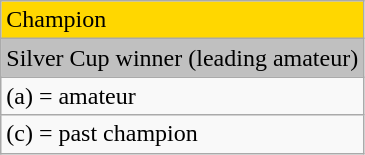<table class="wikitable">
<tr style="background:gold">
<td>Champion</td>
</tr>
<tr style="background:silver">
<td>Silver Cup winner (leading amateur)</td>
</tr>
<tr>
<td>(a) = amateur</td>
</tr>
<tr>
<td>(c) = past champion</td>
</tr>
</table>
